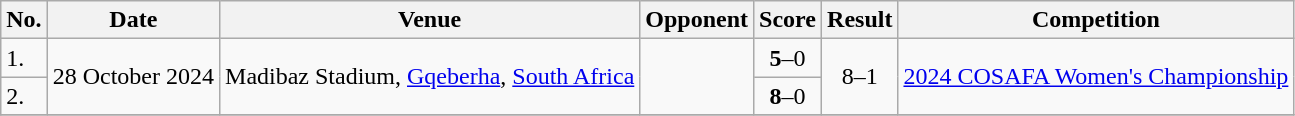<table class="wikitable">
<tr>
<th>No.</th>
<th>Date</th>
<th>Venue</th>
<th>Opponent</th>
<th>Score</th>
<th>Result</th>
<th>Competition</th>
</tr>
<tr>
<td>1.</td>
<td rowspan="2">28 October 2024</td>
<td rowspan="2">Madibaz Stadium, <a href='#'>Gqeberha</a>, <a href='#'>South Africa</a></td>
<td rowspan="2"></td>
<td align="center"><strong>5</strong>–0</td>
<td rowspan="2" align="center">8–1</td>
<td rowspan="2"><a href='#'>2024 COSAFA Women's Championship</a></td>
</tr>
<tr>
<td>2.</td>
<td align="center"><strong>8</strong>–0</td>
</tr>
<tr>
</tr>
</table>
